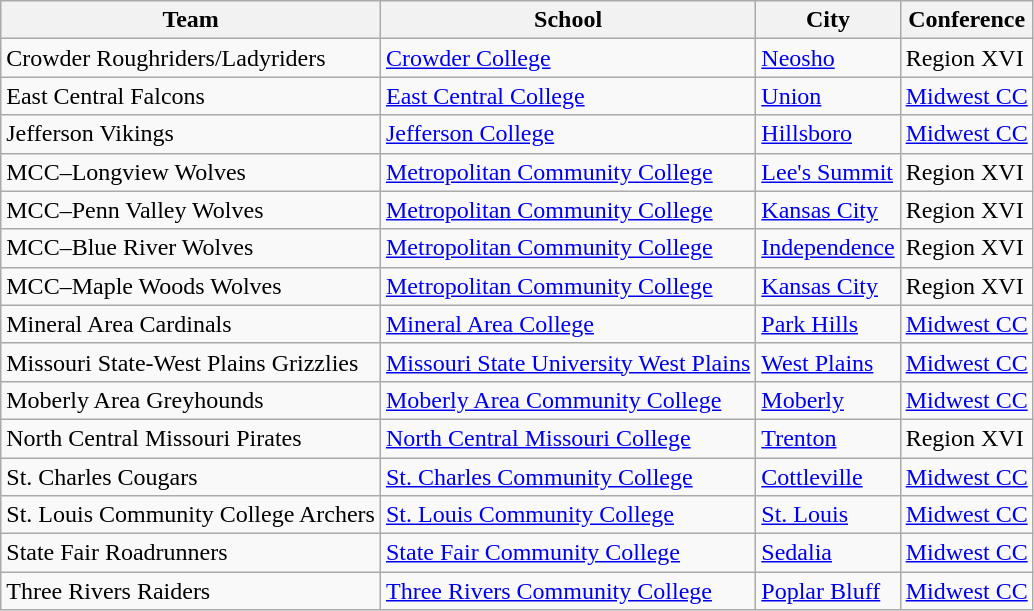<table class="sortable wikitable">
<tr>
<th>Team</th>
<th>School</th>
<th>City</th>
<th>Conference</th>
</tr>
<tr>
<td>Crowder Roughriders/Ladyriders</td>
<td><a href='#'>Crowder College</a></td>
<td><a href='#'>Neosho</a></td>
<td>Region XVI</td>
</tr>
<tr>
<td>East Central Falcons</td>
<td><a href='#'>East Central College</a></td>
<td><a href='#'>Union</a></td>
<td><a href='#'>Midwest CC</a></td>
</tr>
<tr>
<td>Jefferson Vikings</td>
<td><a href='#'>Jefferson College</a></td>
<td><a href='#'>Hillsboro</a></td>
<td><a href='#'>Midwest CC</a></td>
</tr>
<tr>
<td>MCC–Longview Wolves</td>
<td><a href='#'>Metropolitan Community College</a></td>
<td><a href='#'>Lee's Summit</a></td>
<td>Region XVI</td>
</tr>
<tr>
<td>MCC–Penn Valley Wolves</td>
<td><a href='#'>Metropolitan Community College</a></td>
<td><a href='#'>Kansas City</a></td>
<td>Region XVI</td>
</tr>
<tr>
<td>MCC–Blue River Wolves</td>
<td><a href='#'>Metropolitan Community College</a></td>
<td><a href='#'>Independence</a></td>
<td>Region XVI</td>
</tr>
<tr>
<td>MCC–Maple Woods Wolves</td>
<td><a href='#'>Metropolitan Community College</a></td>
<td><a href='#'>Kansas City</a></td>
<td>Region XVI</td>
</tr>
<tr>
<td>Mineral Area Cardinals</td>
<td><a href='#'>Mineral Area College</a></td>
<td><a href='#'>Park Hills</a></td>
<td><a href='#'>Midwest CC</a></td>
</tr>
<tr>
<td>Missouri State-West Plains Grizzlies</td>
<td><a href='#'>Missouri State University West Plains</a></td>
<td><a href='#'>West Plains</a></td>
<td><a href='#'>Midwest CC</a></td>
</tr>
<tr>
<td>Moberly Area Greyhounds</td>
<td><a href='#'>Moberly Area Community College</a></td>
<td><a href='#'>Moberly</a></td>
<td><a href='#'>Midwest CC</a></td>
</tr>
<tr>
<td>North Central Missouri Pirates</td>
<td><a href='#'>North Central Missouri College</a></td>
<td><a href='#'>Trenton</a></td>
<td>Region XVI</td>
</tr>
<tr>
<td>St. Charles Cougars</td>
<td><a href='#'>St. Charles Community College</a></td>
<td><a href='#'>Cottleville</a></td>
<td><a href='#'>Midwest CC</a></td>
</tr>
<tr>
<td>St. Louis Community College Archers</td>
<td><a href='#'>St. Louis Community College</a></td>
<td><a href='#'>St. Louis</a></td>
<td><a href='#'>Midwest CC</a></td>
</tr>
<tr>
<td>State Fair Roadrunners</td>
<td><a href='#'>State Fair Community College</a></td>
<td><a href='#'>Sedalia</a></td>
<td><a href='#'>Midwest CC</a></td>
</tr>
<tr>
<td>Three Rivers Raiders</td>
<td><a href='#'>Three Rivers Community College</a></td>
<td><a href='#'>Poplar Bluff</a></td>
<td><a href='#'>Midwest CC</a></td>
</tr>
</table>
